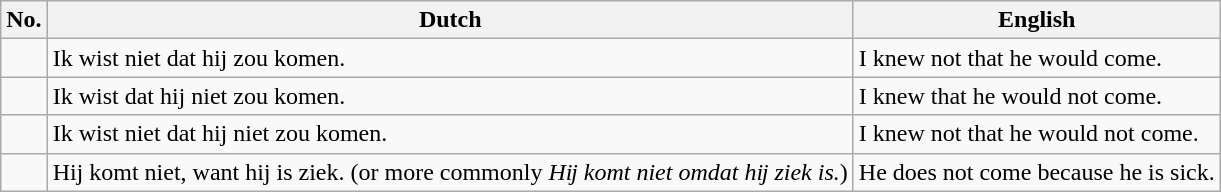<table class="wikitable">
<tr>
<th>No.</th>
<th>Dutch</th>
<th>English</th>
</tr>
<tr>
<td></td>
<td>Ik wist niet dat hĳ zou komen.</td>
<td>I knew not that he would come.</td>
</tr>
<tr>
<td></td>
<td>Ik wist dat hĳ niet zou komen.</td>
<td>I knew that he would not come.</td>
</tr>
<tr>
<td></td>
<td>Ik wist niet dat hĳ niet zou komen.</td>
<td>I knew not that he would not come.</td>
</tr>
<tr>
<td></td>
<td>Hĳ komt niet, want hĳ is ziek. (or more commonly <em>Hĳ komt niet omdat hĳ ziek is.</em>)</td>
<td>He does not come because he is sick.</td>
</tr>
</table>
